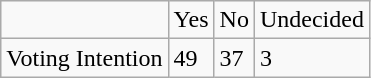<table class="wikitable">
<tr>
<td></td>
<td>Yes</td>
<td>No</td>
<td>Undecided</td>
</tr>
<tr>
<td>Voting Intention</td>
<td>49</td>
<td>37</td>
<td>3</td>
</tr>
</table>
